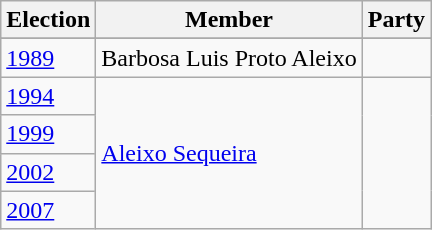<table class="wikitable sortable">
<tr>
<th>Election</th>
<th>Member</th>
<th colspan=2>Party</th>
</tr>
<tr>
</tr>
<tr>
</tr>
<tr>
</tr>
<tr>
</tr>
<tr>
</tr>
<tr>
</tr>
<tr>
</tr>
<tr>
<td><a href='#'>1989</a></td>
<td>Barbosa Luis Proto Aleixo</td>
<td></td>
</tr>
<tr>
<td><a href='#'>1994</a></td>
<td rowspan=4><a href='#'>Aleixo Sequeira</a></td>
</tr>
<tr>
<td><a href='#'>1999</a></td>
</tr>
<tr>
<td><a href='#'>2002</a></td>
</tr>
<tr>
<td><a href='#'>2007</a></td>
</tr>
</table>
